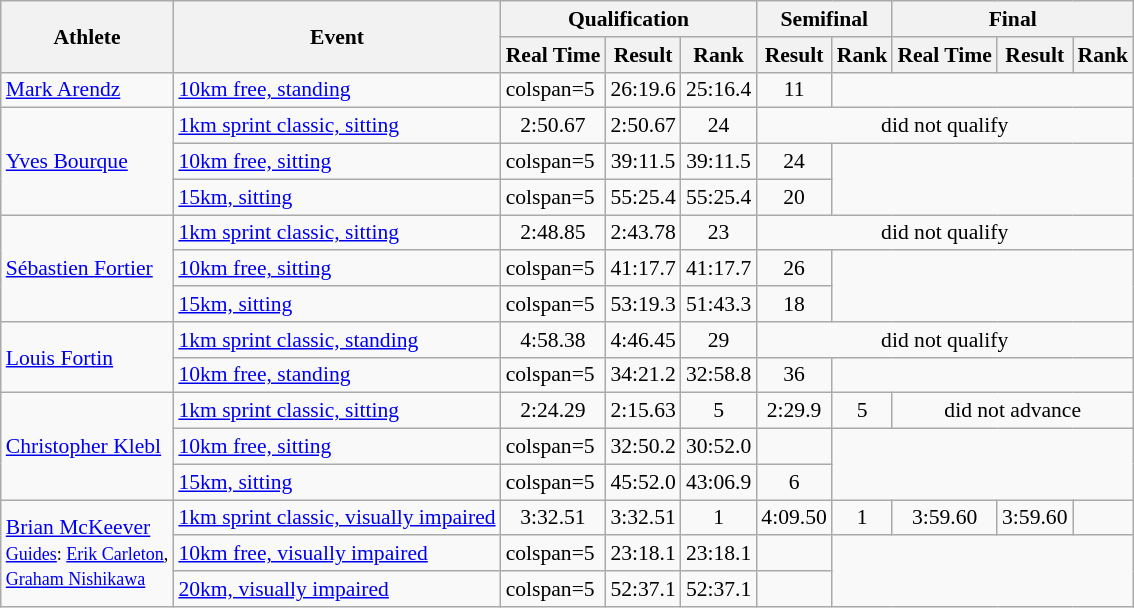<table class="wikitable" style="font-size:90%">
<tr>
<th rowspan="2">Athlete</th>
<th rowspan="2">Event</th>
<th colspan="3">Qualification</th>
<th colspan="2">Semifinal</th>
<th colspan="3">Final</th>
</tr>
<tr>
<th>Real Time</th>
<th>Result</th>
<th>Rank</th>
<th>Result</th>
<th>Rank</th>
<th>Real Time</th>
<th>Result</th>
<th>Rank</th>
</tr>
<tr>
<td><a href='#'>Mark Arendz</a></td>
<td><a href='#'>10km free, standing</a></td>
<td>colspan=5 </td>
<td align="center">26:19.6</td>
<td align="center">25:16.4</td>
<td align="center">11</td>
</tr>
<tr>
<td rowspan=3><a href='#'>Yves Bourque</a></td>
<td><a href='#'>1km sprint classic, sitting</a></td>
<td align="center">2:50.67</td>
<td align="center">2:50.67</td>
<td align="center">24</td>
<td colspan=5 align="center">did not qualify</td>
</tr>
<tr>
<td><a href='#'>10km free, sitting</a></td>
<td>colspan=5 </td>
<td align="center">39:11.5</td>
<td align="center">39:11.5</td>
<td align="center">24</td>
</tr>
<tr>
<td><a href='#'>15km, sitting</a></td>
<td>colspan=5 </td>
<td align="center">55:25.4</td>
<td align="center">55:25.4</td>
<td align="center">20</td>
</tr>
<tr>
<td rowspan=3><a href='#'>Sébastien Fortier</a></td>
<td><a href='#'>1km sprint classic, sitting</a></td>
<td align="center">2:48.85</td>
<td align="center">2:43.78</td>
<td align="center">23</td>
<td colspan=5 align="center">did not qualify</td>
</tr>
<tr>
<td><a href='#'>10km free, sitting</a></td>
<td>colspan=5 </td>
<td align="center">41:17.7</td>
<td align="center">41:17.7</td>
<td align="center">26</td>
</tr>
<tr>
<td><a href='#'>15km, sitting</a></td>
<td>colspan=5 </td>
<td align="center">53:19.3</td>
<td align="center">51:43.3</td>
<td align="center">18</td>
</tr>
<tr>
<td rowspan=2><a href='#'>Louis Fortin</a></td>
<td><a href='#'>1km sprint classic, standing</a></td>
<td align="center">4:58.38</td>
<td align="center">4:46.45</td>
<td align="center">29</td>
<td colspan=5 align="center">did not qualify</td>
</tr>
<tr>
<td><a href='#'>10km free, standing</a></td>
<td>colspan=5 </td>
<td align="center">34:21.2</td>
<td align="center">32:58.8</td>
<td align="center">36</td>
</tr>
<tr>
<td rowspan=3><a href='#'>Christopher Klebl</a></td>
<td><a href='#'>1km sprint classic, sitting</a></td>
<td align="center">2:24.29</td>
<td align="center">2:15.63</td>
<td align="center">5</td>
<td align="center">2:29.9</td>
<td align="center">5</td>
<td colspan=3 align="center">did not advance</td>
</tr>
<tr>
<td><a href='#'>10km free, sitting</a></td>
<td>colspan=5 </td>
<td align="center">32:50.2</td>
<td align="center">30:52.0</td>
<td align="center"></td>
</tr>
<tr>
<td><a href='#'>15km, sitting</a></td>
<td>colspan=5 </td>
<td align="center">45:52.0</td>
<td align="center">43:06.9</td>
<td align="center">6</td>
</tr>
<tr>
<td rowspan=3><a href='#'>Brian McKeever</a><br><small><a href='#'>Guides</a>: <a href='#'>Erik Carleton</a>,<br><a href='#'>Graham Nishikawa</a></small></td>
<td><a href='#'>1km sprint classic, visually impaired</a></td>
<td align="center">3:32.51</td>
<td align="center">3:32.51</td>
<td align="center">1</td>
<td align="center">4:09.50</td>
<td align="center">1</td>
<td align="center">3:59.60</td>
<td align="center">3:59.60</td>
<td align="center"></td>
</tr>
<tr>
<td><a href='#'>10km free, visually impaired</a></td>
<td>colspan=5 </td>
<td align="center">23:18.1</td>
<td align="center">23:18.1</td>
<td align="center"></td>
</tr>
<tr>
<td><a href='#'>20km, visually impaired</a></td>
<td>colspan=5 </td>
<td align="center">52:37.1</td>
<td align="center">52:37.1</td>
<td align="center"></td>
</tr>
</table>
